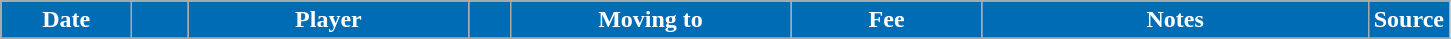<table class="wikitable sortable">
<tr>
<th style="width:80px; background:#006cb5; color: white;">Date</th>
<th style="width:30px; background:#006cb5; color: white;"></th>
<th style="width:180px; background:#006cb5; color: white;">Player</th>
<th style="width:20px; background:#006cb5; color: white;"></th>
<th style="width:180px; background:#006cb5; color: white;">Moving to</th>
<th style="width:120px; background:#006cb5; color: white;" class="unsortable">Fee</th>
<th style="width:250px; background:#006cb5; color: white;" class="unsortable">Notes</th>
<th style="width:20px; background:#006cb5; color: white;">Source</th>
</tr>
<tr>
</tr>
</table>
